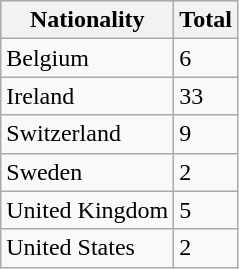<table class="wikitable">
<tr style="background:#ccf;">
<th>Nationality</th>
<th>Total</th>
</tr>
<tr valign=top>
<td>Belgium</td>
<td>6</td>
</tr>
<tr valign=top>
<td>Ireland</td>
<td>33</td>
</tr>
<tr valign=top>
<td>Switzerland</td>
<td>9</td>
</tr>
<tr valign=top>
<td>Sweden</td>
<td>2</td>
</tr>
<tr valign=top>
<td>United Kingdom</td>
<td>5</td>
</tr>
<tr valign=top>
<td>United States</td>
<td>2</td>
</tr>
</table>
